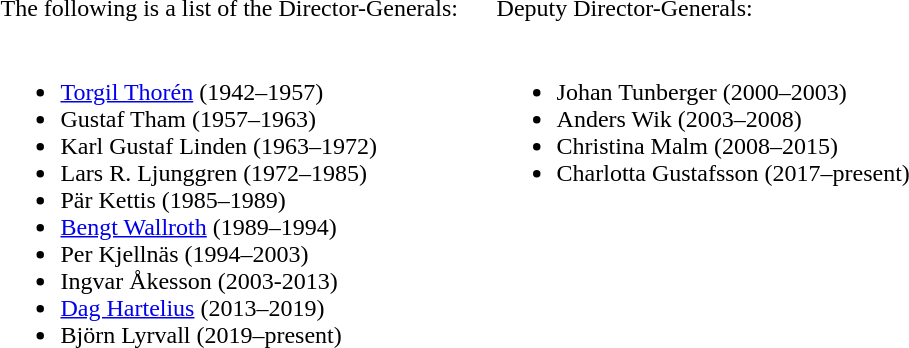<table style="width: 50%;">
<tr>
<td>The following is a list of the Director-Generals:</td>
<td>Deputy Director-Generals:</td>
</tr>
<tr valign="top">
<td><br><ul><li><a href='#'>Torgil Thorén</a> (1942–1957)</li><li>Gustaf Tham (1957–1963)</li><li>Karl Gustaf Linden (1963–1972)</li><li>Lars R. Ljunggren (1972–1985)</li><li>Pär Kettis (1985–1989)</li><li><a href='#'>Bengt Wallroth</a> (1989–1994)</li><li>Per Kjellnäs (1994–2003)</li><li>Ingvar Åkesson (2003-2013)</li><li><a href='#'>Dag Hartelius</a> (2013–2019)</li><li>Björn Lyrvall (2019–present)</li></ul></td>
<td><br><ul><li>Johan Tunberger (2000–2003)</li><li>Anders Wik (2003–2008)</li><li>Christina Malm (2008–2015)</li><li>Charlotta Gustafsson (2017–present)</li></ul></td>
</tr>
</table>
